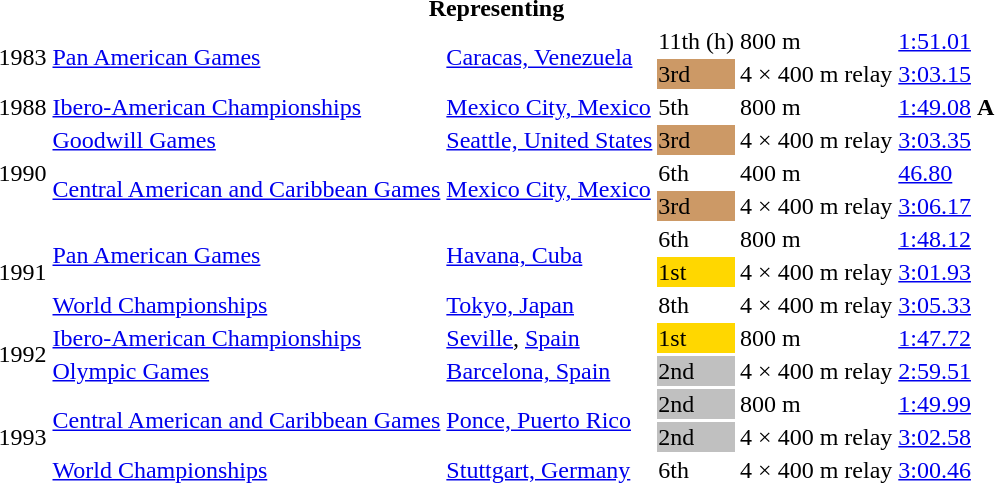<table>
<tr>
<th colspan="6">Representing </th>
</tr>
<tr>
<td rowspan=2>1983</td>
<td rowspan=2><a href='#'>Pan American Games</a></td>
<td rowspan=2><a href='#'>Caracas, Venezuela</a></td>
<td>11th (h)</td>
<td>800 m</td>
<td><a href='#'>1:51.01</a></td>
</tr>
<tr>
<td bgcolor=cc9966>3rd</td>
<td>4 × 400 m relay</td>
<td><a href='#'>3:03.15</a></td>
</tr>
<tr>
<td>1988</td>
<td><a href='#'>Ibero-American Championships</a></td>
<td><a href='#'>Mexico City, Mexico</a></td>
<td>5th</td>
<td>800 m</td>
<td><a href='#'>1:49.08</a> <strong>A</strong></td>
</tr>
<tr>
<td rowspan=3>1990</td>
<td><a href='#'>Goodwill Games</a></td>
<td><a href='#'>Seattle, United States</a></td>
<td bgcolor=cc9966>3rd</td>
<td>4 × 400 m relay</td>
<td><a href='#'>3:03.35</a></td>
</tr>
<tr>
<td rowspan=2><a href='#'>Central American and Caribbean Games</a></td>
<td rowspan=2><a href='#'>Mexico City, Mexico</a></td>
<td>6th</td>
<td>400 m</td>
<td><a href='#'>46.80</a></td>
</tr>
<tr>
<td bgcolor=cc9966>3rd</td>
<td>4 × 400 m relay</td>
<td><a href='#'>3:06.17</a></td>
</tr>
<tr>
<td rowspan=3>1991</td>
<td rowspan=2><a href='#'>Pan American Games</a></td>
<td rowspan=2><a href='#'>Havana, Cuba</a></td>
<td>6th</td>
<td>800 m</td>
<td><a href='#'>1:48.12</a></td>
</tr>
<tr>
<td bgcolor=gold>1st</td>
<td>4 × 400 m relay</td>
<td><a href='#'>3:01.93</a></td>
</tr>
<tr>
<td><a href='#'>World Championships</a></td>
<td><a href='#'>Tokyo, Japan</a></td>
<td>8th</td>
<td>4 × 400 m relay</td>
<td><a href='#'>3:05.33</a></td>
</tr>
<tr>
<td rowspan=2>1992</td>
<td><a href='#'>Ibero-American Championships</a></td>
<td><a href='#'>Seville</a>, <a href='#'>Spain</a></td>
<td bgcolor=gold>1st</td>
<td>800 m</td>
<td><a href='#'>1:47.72</a></td>
</tr>
<tr>
<td><a href='#'>Olympic Games</a></td>
<td><a href='#'>Barcelona, Spain</a></td>
<td bgcolor=silver>2nd</td>
<td>4 × 400 m relay</td>
<td><a href='#'>2:59.51</a></td>
</tr>
<tr>
<td rowspan=3>1993</td>
<td rowspan=2><a href='#'>Central American and Caribbean Games</a></td>
<td rowspan=2><a href='#'>Ponce, Puerto Rico</a></td>
<td bgcolor=silver>2nd</td>
<td>800 m</td>
<td><a href='#'>1:49.99</a></td>
</tr>
<tr>
<td bgcolor=silver>2nd</td>
<td>4 × 400 m relay</td>
<td><a href='#'>3:02.58</a></td>
</tr>
<tr>
<td><a href='#'>World Championships</a></td>
<td><a href='#'>Stuttgart, Germany</a></td>
<td>6th</td>
<td>4 × 400 m relay</td>
<td><a href='#'>3:00.46</a></td>
</tr>
</table>
